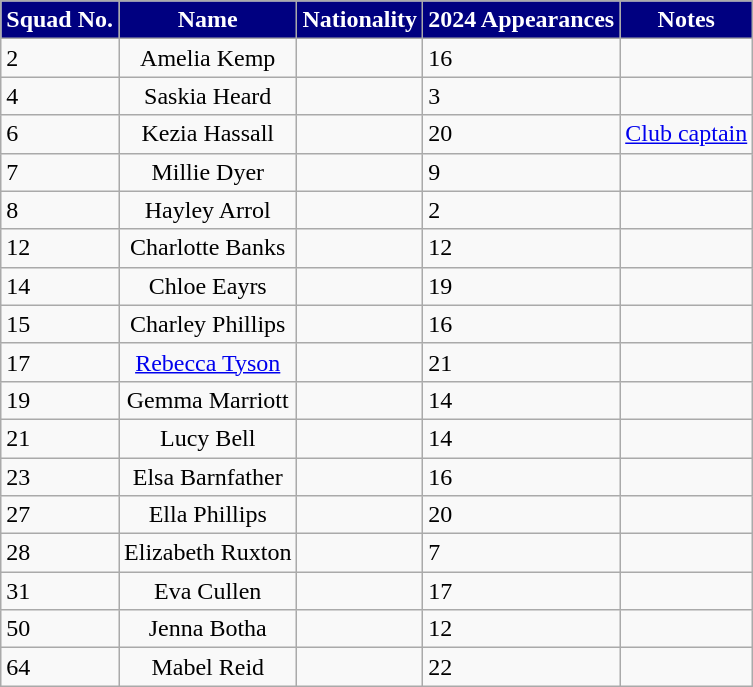<table class="wikitable">
<tr>
<th style="background:#000080; color:white" scope="col">Squad No.</th>
<th style="background:#000080; color:white" scope="col">Name</th>
<th style="background:#000080; color:white" scope="col">Nationality</th>
<th style="background:#000080; color:white" scope="col">2024 Appearances</th>
<th style="background:#000080; color:white" scope="col">Notes</th>
</tr>
<tr>
<td>2</td>
<td style="text-align:center">Amelia Kemp</td>
<td></td>
<td>16</td>
<td></td>
</tr>
<tr>
<td>4</td>
<td style="text-align:center">Saskia Heard</td>
<td></td>
<td>3</td>
<td></td>
</tr>
<tr>
<td>6</td>
<td style="text-align:center">Kezia Hassall</td>
<td></td>
<td>20</td>
<td><a href='#'>Club captain</a></td>
</tr>
<tr>
<td>7</td>
<td style="text-align:center">Millie Dyer</td>
<td></td>
<td>9</td>
<td></td>
</tr>
<tr>
<td>8</td>
<td style="text-align:center">Hayley Arrol</td>
<td></td>
<td>2</td>
<td></td>
</tr>
<tr>
<td>12</td>
<td style="text-align:center">Charlotte Banks</td>
<td></td>
<td>12</td>
<td></td>
</tr>
<tr>
<td>14</td>
<td style="text-align:center">Chloe Eayrs</td>
<td></td>
<td>19</td>
<td></td>
</tr>
<tr>
<td>15</td>
<td style="text-align:center">Charley Phillips</td>
<td></td>
<td>16</td>
<td></td>
</tr>
<tr>
<td>17</td>
<td style="text-align:center"><a href='#'>Rebecca Tyson</a></td>
<td></td>
<td>21</td>
<td></td>
</tr>
<tr>
<td>19</td>
<td style="text-align:center">Gemma Marriott</td>
<td></td>
<td>14</td>
<td></td>
</tr>
<tr>
<td>21</td>
<td style="text-align:center">Lucy Bell</td>
<td></td>
<td>14</td>
<td></td>
</tr>
<tr>
<td>23</td>
<td style="text-align:center">Elsa Barnfather</td>
<td></td>
<td>16</td>
<td></td>
</tr>
<tr>
<td>27</td>
<td style="text-align:center">Ella Phillips</td>
<td></td>
<td>20</td>
<td></td>
</tr>
<tr>
<td>28</td>
<td style="text-align:center">Elizabeth Ruxton</td>
<td></td>
<td>7</td>
<td></td>
</tr>
<tr>
<td>31</td>
<td style="text-align:center">Eva Cullen</td>
<td></td>
<td>17</td>
<td></td>
</tr>
<tr>
<td>50</td>
<td style="text-align:center">Jenna Botha</td>
<td></td>
<td>12</td>
<td></td>
</tr>
<tr>
<td>64</td>
<td style="text-align:center">Mabel Reid</td>
<td></td>
<td>22</td>
<td></td>
</tr>
</table>
